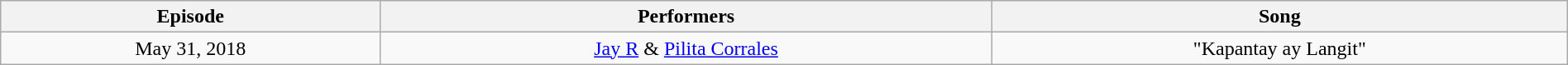<table class="wikitable" style="text-align:center; width:100%">
<tr>
<th>Episode</th>
<th>Performers</th>
<th>Song</th>
</tr>
<tr>
<td>May 31, 2018</td>
<td><a href='#'>Jay R</a> & <a href='#'>Pilita Corrales</a></td>
<td>"Kapantay ay Langit"</td>
</tr>
</table>
